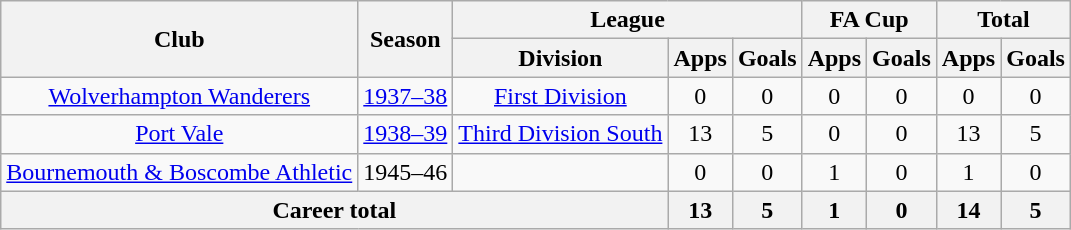<table class="wikitable" style="text-align: center;">
<tr>
<th rowspan="2">Club</th>
<th rowspan="2">Season</th>
<th colspan="3">League</th>
<th colspan="2">FA Cup</th>
<th colspan="2">Total</th>
</tr>
<tr>
<th>Division</th>
<th>Apps</th>
<th>Goals</th>
<th>Apps</th>
<th>Goals</th>
<th>Apps</th>
<th>Goals</th>
</tr>
<tr>
<td><a href='#'>Wolverhampton Wanderers</a></td>
<td><a href='#'>1937–38</a></td>
<td><a href='#'>First Division</a></td>
<td>0</td>
<td>0</td>
<td>0</td>
<td>0</td>
<td>0</td>
<td>0</td>
</tr>
<tr>
<td><a href='#'>Port Vale</a></td>
<td><a href='#'>1938–39</a></td>
<td><a href='#'>Third Division South</a></td>
<td>13</td>
<td>5</td>
<td>0</td>
<td>0</td>
<td>13</td>
<td>5</td>
</tr>
<tr>
<td><a href='#'>Bournemouth & Boscombe Athletic</a></td>
<td>1945–46</td>
<td></td>
<td>0</td>
<td>0</td>
<td>1</td>
<td>0</td>
<td>1</td>
<td>0</td>
</tr>
<tr>
<th colspan="3">Career total</th>
<th>13</th>
<th>5</th>
<th>1</th>
<th>0</th>
<th>14</th>
<th>5</th>
</tr>
</table>
